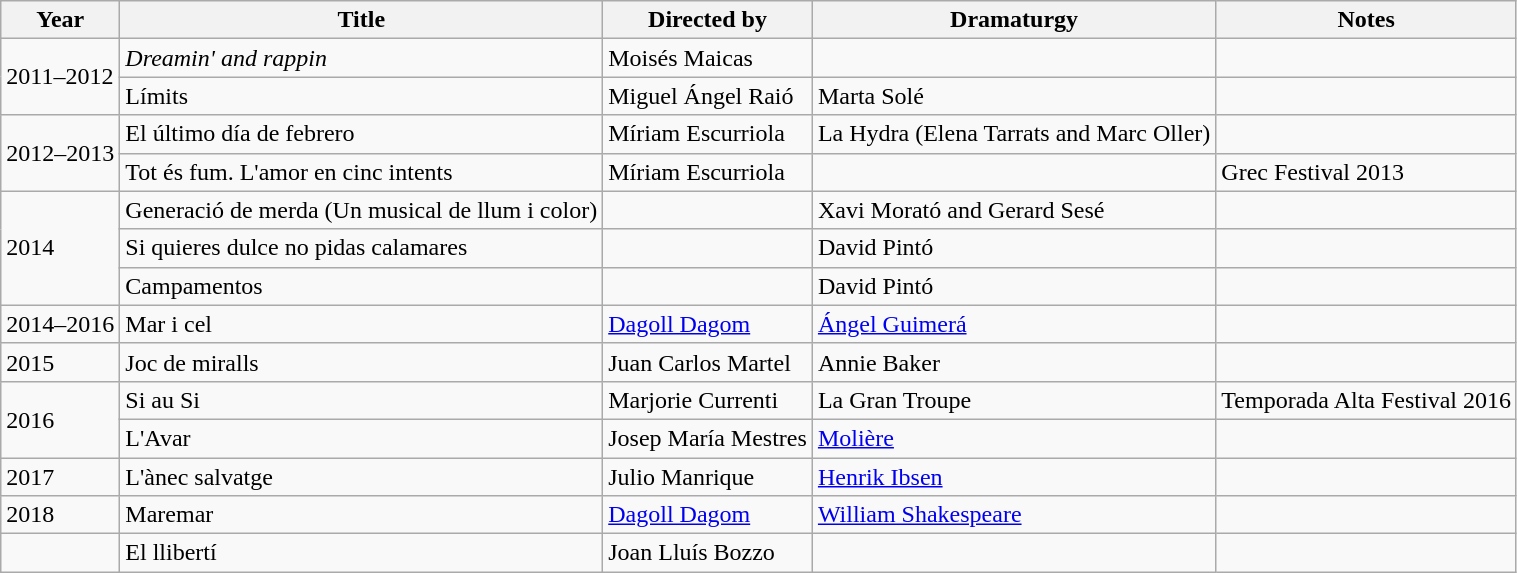<table class="wikitable">
<tr>
<th>Year</th>
<th>Title</th>
<th>Directed by</th>
<th>Dramaturgy</th>
<th>Notes</th>
</tr>
<tr>
<td rowspan="2">2011–2012</td>
<td><em>Dreamin' and rappin<strong></td>
<td>Moisés Maicas</td>
<td></td>
<td></td>
</tr>
<tr>
<td></em>Límits<em></td>
<td>Miguel Ángel Raió</td>
<td>Marta Solé</td>
<td></td>
</tr>
<tr>
<td rowspan="2">2012–2013</td>
<td></em>El último día de febrero<em></td>
<td>Míriam Escurriola</td>
<td>La Hydra (Elena Tarrats and Marc Oller)</td>
<td></td>
</tr>
<tr>
<td></em>Tot és fum. L'amor en cinc intents<em></td>
<td>Míriam Escurriola</td>
<td></td>
<td>Grec Festival 2013</td>
</tr>
<tr>
<td rowspan="3">2014</td>
<td></em>Generació de merda (Un musical de llum i color)<em></td>
<td></td>
<td>Xavi Morató and Gerard Sesé</td>
<td></td>
</tr>
<tr>
<td></em>Si quieres dulce no pidas calamares<em></td>
<td></td>
<td>David Pintó</td>
<td></td>
</tr>
<tr>
<td></em>Campamentos<em></td>
<td></td>
<td>David Pintó</td>
<td></td>
</tr>
<tr>
<td>2014–2016</td>
<td></em>Mar i cel<em></td>
<td><a href='#'>Dagoll Dagom</a></td>
<td><a href='#'>Ángel Guimerá</a></td>
<td></td>
</tr>
<tr>
<td>2015</td>
<td></em>Joc de miralls<em></td>
<td>Juan Carlos Martel</td>
<td>Annie Baker</td>
<td></td>
</tr>
<tr>
<td rowspan="2">2016</td>
<td></em>Si au Si<em></td>
<td>Marjorie Currenti</td>
<td>La Gran Troupe</td>
<td>Temporada Alta Festival 2016</td>
</tr>
<tr>
<td></em>L'Avar<em></td>
<td>Josep María Mestres</td>
<td><a href='#'>Molière</a></td>
<td></td>
</tr>
<tr>
<td>2017</td>
<td></em>L'ànec salvatge<em></td>
<td>Julio Manrique</td>
<td><a href='#'>Henrik Ibsen</a></td>
<td></td>
</tr>
<tr>
<td>2018</td>
<td></em>Maremar<em></td>
<td><a href='#'>Dagoll Dagom</a></td>
<td><a href='#'>William Shakespeare</a></td>
<td></td>
</tr>
<tr>
<td></td>
<td></em>El llibertí<em></td>
<td>Joan Lluís Bozzo</td>
<td></td>
<td></td>
</tr>
</table>
